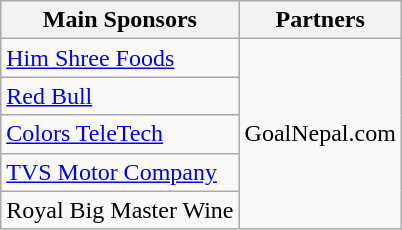<table class="wikitable">
<tr>
<th>Main Sponsors</th>
<th>Partners</th>
</tr>
<tr>
<td><a href='#'>Him Shree Foods</a></td>
<td rowspan=5>GoalNepal.com</td>
</tr>
<tr>
<td><a href='#'>Red Bull</a></td>
</tr>
<tr>
<td><a href='#'>Colors TeleTech</a></td>
</tr>
<tr>
<td><a href='#'>TVS Motor Company</a></td>
</tr>
<tr>
<td>Royal Big Master Wine</td>
</tr>
</table>
